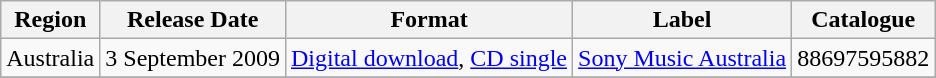<table class="wikitable">
<tr>
<th>Region</th>
<th>Release Date</th>
<th>Format</th>
<th>Label</th>
<th>Catalogue</th>
</tr>
<tr>
<td>Australia</td>
<td>3 September 2009</td>
<td><a href='#'>Digital download</a>, <a href='#'>CD single</a></td>
<td><a href='#'>Sony Music Australia</a></td>
<td>88697595882</td>
</tr>
<tr>
</tr>
</table>
